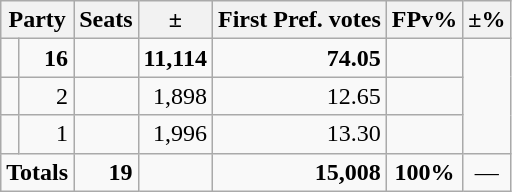<table class="wikitable" border="1">
<tr>
<th colspan="2" align="center">Party</th>
<th valign="top">Seats</th>
<th valign="top">±</th>
<th valign="top">First Pref. votes</th>
<th valign="top">FPv%</th>
<th valign="top">±%</th>
</tr>
<tr>
<td></td>
<td align="right"><strong>16</strong></td>
<td align="right"></td>
<td align="right"><strong>11,114</strong></td>
<td align="right"><strong>74.05</strong></td>
<td align="right"></td>
</tr>
<tr>
<td></td>
<td align="right">2</td>
<td align="right"></td>
<td align="right">1,898</td>
<td align="right">12.65</td>
<td align="right"></td>
</tr>
<tr>
<td></td>
<td align="right">1</td>
<td align="right"></td>
<td align="right">1,996</td>
<td align="right">13.30</td>
<td align="right"></td>
</tr>
<tr>
<td colspan="2" align="center"><strong>Totals</strong></td>
<td align="right"><strong>19</strong></td>
<td align="center"></td>
<td align="right"><strong>15,008</strong></td>
<td align="center"><strong>100%</strong></td>
<td align="center">—</td>
</tr>
</table>
